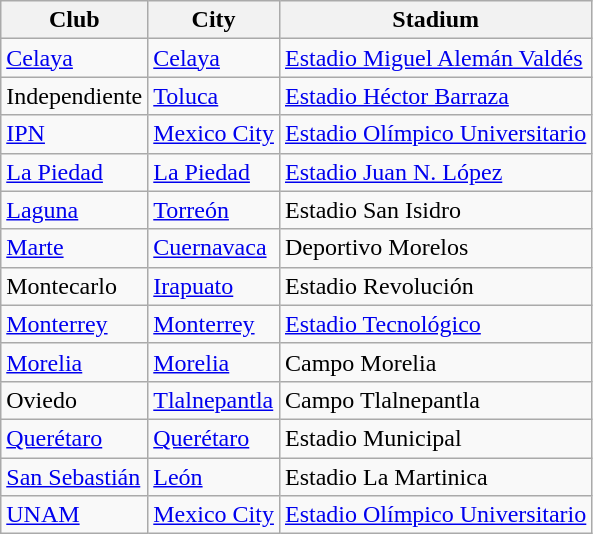<table class="wikitable sortable">
<tr>
<th>Club</th>
<th>City</th>
<th>Stadium</th>
</tr>
<tr>
<td><a href='#'>Celaya</a></td>
<td><a href='#'>Celaya</a></td>
<td><a href='#'>Estadio Miguel Alemán Valdés</a></td>
</tr>
<tr>
<td>Independiente</td>
<td><a href='#'>Toluca</a></td>
<td><a href='#'>Estadio Héctor Barraza</a></td>
</tr>
<tr>
<td><a href='#'>IPN</a></td>
<td><a href='#'>Mexico City</a></td>
<td><a href='#'>Estadio Olímpico Universitario</a></td>
</tr>
<tr>
<td><a href='#'>La Piedad</a></td>
<td><a href='#'>La Piedad</a></td>
<td><a href='#'>Estadio Juan N. López</a></td>
</tr>
<tr>
<td><a href='#'>Laguna</a></td>
<td><a href='#'>Torreón</a></td>
<td>Estadio San Isidro</td>
</tr>
<tr>
<td><a href='#'>Marte</a></td>
<td><a href='#'>Cuernavaca</a></td>
<td>Deportivo Morelos</td>
</tr>
<tr>
<td>Montecarlo</td>
<td><a href='#'>Irapuato</a></td>
<td>Estadio Revolución</td>
</tr>
<tr>
<td><a href='#'>Monterrey</a></td>
<td><a href='#'>Monterrey</a></td>
<td><a href='#'>Estadio Tecnológico</a></td>
</tr>
<tr>
<td><a href='#'>Morelia</a></td>
<td><a href='#'>Morelia</a></td>
<td>Campo Morelia</td>
</tr>
<tr>
<td>Oviedo</td>
<td><a href='#'>Tlalnepantla</a></td>
<td>Campo Tlalnepantla</td>
</tr>
<tr>
<td><a href='#'>Querétaro</a></td>
<td><a href='#'>Querétaro</a></td>
<td>Estadio Municipal</td>
</tr>
<tr>
<td><a href='#'>San Sebastián</a></td>
<td><a href='#'>León</a></td>
<td>Estadio La Martinica</td>
</tr>
<tr>
<td><a href='#'>UNAM</a></td>
<td><a href='#'>Mexico City</a></td>
<td><a href='#'>Estadio Olímpico Universitario</a></td>
</tr>
</table>
